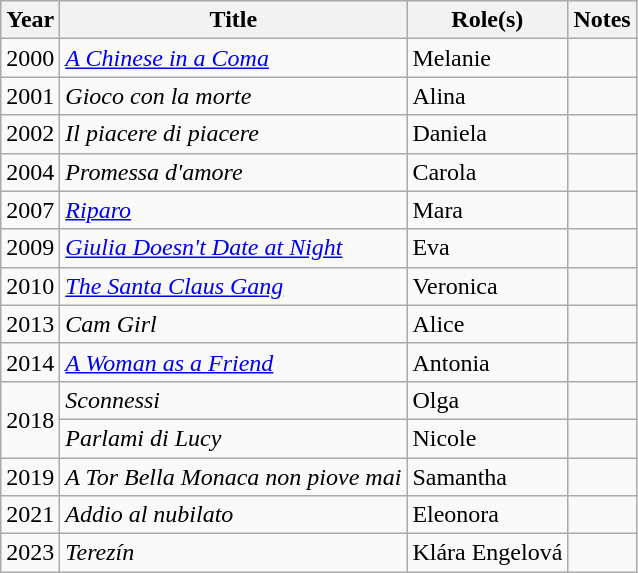<table class="wikitable plainrowheaders sortable">
<tr>
<th scope="col">Year</th>
<th scope="col">Title</th>
<th scope="col">Role(s)</th>
<th scope="col" class="unsortable">Notes</th>
</tr>
<tr>
<td>2000</td>
<td><em><a href='#'>A Chinese in a Coma</a></em></td>
<td>Melanie</td>
<td></td>
</tr>
<tr>
<td>2001</td>
<td><em>Gioco con la morte</em></td>
<td>Alina</td>
<td></td>
</tr>
<tr>
<td>2002</td>
<td><em>Il piacere di piacere</em></td>
<td>Daniela</td>
<td></td>
</tr>
<tr>
<td>2004</td>
<td><em>Promessa d'amore</em></td>
<td>Carola</td>
<td></td>
</tr>
<tr>
<td>2007</td>
<td><em><a href='#'>Riparo</a></em></td>
<td>Mara</td>
<td></td>
</tr>
<tr>
<td>2009</td>
<td><em><a href='#'>Giulia Doesn't Date at Night</a></em></td>
<td>Eva</td>
<td></td>
</tr>
<tr>
<td>2010</td>
<td><em><a href='#'>The Santa Claus Gang</a></em></td>
<td>Veronica</td>
<td></td>
</tr>
<tr>
<td>2013</td>
<td><em>Cam Girl</em></td>
<td>Alice</td>
<td></td>
</tr>
<tr>
<td>2014</td>
<td><em><a href='#'>A Woman as a Friend</a></em></td>
<td>Antonia</td>
<td></td>
</tr>
<tr>
<td rowspan="2">2018</td>
<td><em>Sconnessi</em></td>
<td>Olga</td>
<td></td>
</tr>
<tr>
<td><em>Parlami di Lucy</em></td>
<td>Nicole</td>
<td></td>
</tr>
<tr>
<td>2019</td>
<td><em>A Tor Bella Monaca non piove mai</em></td>
<td>Samantha</td>
<td></td>
</tr>
<tr>
<td>2021</td>
<td><em>Addio al nubilato</em></td>
<td>Eleonora</td>
<td></td>
</tr>
<tr>
<td>2023</td>
<td><em>Terezín</em></td>
<td>Klára Engelová</td>
<td></td>
</tr>
</table>
